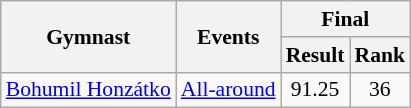<table class=wikitable style="font-size:90%">
<tr>
<th rowspan="2">Gymnast</th>
<th rowspan="2">Events</th>
<th colspan="2">Final</th>
</tr>
<tr>
<th>Result</th>
<th>Rank</th>
</tr>
<tr>
<td><a href='#'>Bohumil Honzátko</a></td>
<td><a href='#'>All-around</a></td>
<td align=center>91.25</td>
<td align=center>36</td>
</tr>
</table>
